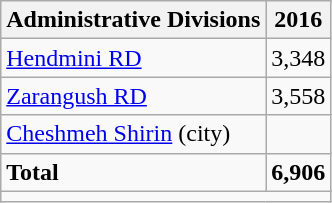<table class="wikitable">
<tr>
<th>Administrative Divisions</th>
<th>2016</th>
</tr>
<tr>
<td><a href='#'>Hendmini RD</a></td>
<td style="text-align: right;">3,348</td>
</tr>
<tr>
<td><a href='#'>Zarangush RD</a></td>
<td style="text-align: right;">3,558</td>
</tr>
<tr>
<td><a href='#'>Cheshmeh Shirin</a> (city)</td>
<td style="text-align: right;"></td>
</tr>
<tr>
<td><strong>Total</strong></td>
<td style="text-align: right;"><strong>6,906</strong></td>
</tr>
<tr>
<td colspan=2></td>
</tr>
</table>
